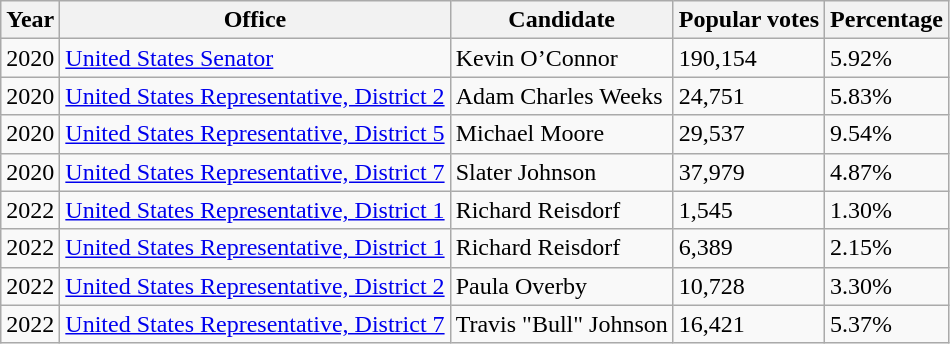<table class="wikitable">
<tr>
<th>Year</th>
<th>Office</th>
<th>Candidate</th>
<th>Popular votes</th>
<th>Percentage</th>
</tr>
<tr>
<td>2020</td>
<td><a href='#'>United States Senator</a></td>
<td>Kevin O’Connor</td>
<td>190,154</td>
<td>5.92%</td>
</tr>
<tr>
<td>2020</td>
<td><a href='#'>United States Representative, District 2</a></td>
<td>Adam Charles Weeks</td>
<td>24,751</td>
<td>5.83%</td>
</tr>
<tr>
<td>2020</td>
<td><a href='#'>United States Representative, District 5</a></td>
<td>Michael Moore</td>
<td>29,537</td>
<td>9.54%</td>
</tr>
<tr>
<td>2020</td>
<td><a href='#'>United States Representative, District 7</a></td>
<td>Slater Johnson</td>
<td>37,979</td>
<td>4.87%</td>
</tr>
<tr>
<td>2022</td>
<td><a href='#'>United States Representative, District 1</a></td>
<td>Richard Reisdorf</td>
<td>1,545</td>
<td>1.30%</td>
</tr>
<tr>
<td>2022</td>
<td><a href='#'>United States Representative, District 1</a></td>
<td>Richard Reisdorf</td>
<td>6,389</td>
<td>2.15%</td>
</tr>
<tr>
<td>2022</td>
<td><a href='#'>United States Representative, District 2</a></td>
<td>Paula Overby</td>
<td>10,728</td>
<td>3.30%</td>
</tr>
<tr>
<td>2022</td>
<td><a href='#'>United States Representative, District 7</a></td>
<td>Travis "Bull" Johnson</td>
<td>16,421</td>
<td>5.37%</td>
</tr>
</table>
